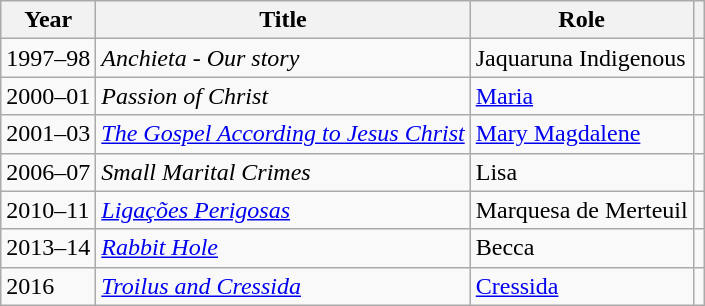<table class="wikitable">
<tr>
<th scope="col">Year</th>
<th scope="col">Title</th>
<th scope="col">Role</th>
<th scope="col" class="unsortable"></th>
</tr>
<tr>
<td>1997–98</td>
<td><em>Anchieta - Our story</em></td>
<td>Jaquaruna Indigenous</td>
<td></td>
</tr>
<tr>
<td>2000–01</td>
<td><em>Passion of Christ</em></td>
<td><a href='#'>Maria</a></td>
<td></td>
</tr>
<tr>
<td>2001–03</td>
<td><em><a href='#'>The Gospel According to Jesus Christ</a></em></td>
<td><a href='#'>Mary Magdalene</a></td>
<td></td>
</tr>
<tr>
<td>2006–07</td>
<td><em>Small Marital Crimes</em></td>
<td>Lisa</td>
<td></td>
</tr>
<tr>
<td>2010–11</td>
<td><em><a href='#'>Ligações Perigosas</a></em></td>
<td>Marquesa de Merteuil</td>
<td></td>
</tr>
<tr>
<td>2013–14</td>
<td><em><a href='#'>Rabbit Hole</a></em></td>
<td>Becca</td>
<td></td>
</tr>
<tr>
<td>2016</td>
<td><em><a href='#'>Troilus and Cressida</a></em></td>
<td><a href='#'>Cressida</a></td>
<td></td>
</tr>
</table>
